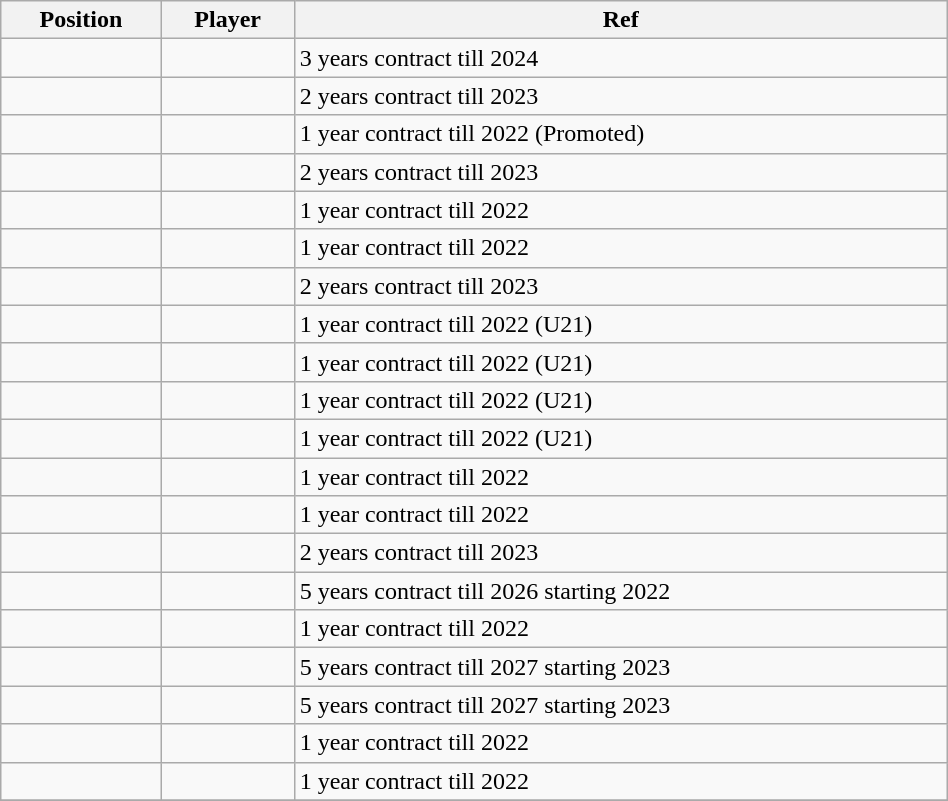<table class="wikitable sortable" style="width:50%; text-align:center; font-size:100%; text-align:left;">
<tr>
<th><strong>Position</strong></th>
<th><strong>Player</strong></th>
<th><strong>Ref</strong></th>
</tr>
<tr>
<td></td>
<td></td>
<td>3 years contract till 2024 </td>
</tr>
<tr>
<td></td>
<td></td>
<td>2 years contract till 2023 </td>
</tr>
<tr>
<td></td>
<td></td>
<td>1 year contract till 2022 (Promoted) </td>
</tr>
<tr>
<td></td>
<td></td>
<td>2 years contract till 2023 </td>
</tr>
<tr>
<td></td>
<td></td>
<td>1 year contract till 2022 </td>
</tr>
<tr>
<td></td>
<td></td>
<td>1 year contract till 2022 </td>
</tr>
<tr>
<td></td>
<td></td>
<td>2 years contract till 2023 </td>
</tr>
<tr>
<td></td>
<td></td>
<td>1 year contract till 2022 (U21) </td>
</tr>
<tr>
<td></td>
<td></td>
<td>1 year contract till 2022 (U21) </td>
</tr>
<tr>
<td></td>
<td></td>
<td>1 year contract till 2022 (U21) </td>
</tr>
<tr>
<td></td>
<td></td>
<td>1 year contract till 2022 (U21) </td>
</tr>
<tr>
<td></td>
<td></td>
<td>1 year contract till 2022 </td>
</tr>
<tr>
<td></td>
<td></td>
<td>1 year contract till 2022 </td>
</tr>
<tr>
<td></td>
<td></td>
<td>2 years contract till 2023</td>
</tr>
<tr>
<td></td>
<td></td>
<td>5 years contract till 2026 starting 2022 </td>
</tr>
<tr>
<td></td>
<td></td>
<td>1 year contract till 2022 </td>
</tr>
<tr>
<td></td>
<td></td>
<td>5 years contract till 2027 starting 2023 </td>
</tr>
<tr>
<td></td>
<td></td>
<td>5 years contract till 2027 starting 2023 </td>
</tr>
<tr>
<td></td>
<td></td>
<td>1 year contract till 2022 </td>
</tr>
<tr>
<td></td>
<td></td>
<td>1 year contract till 2022 </td>
</tr>
<tr>
</tr>
</table>
